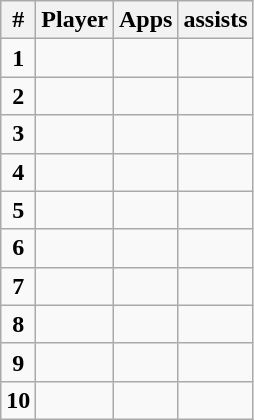<table class="wikitable sortable" style="text-align:center">
<tr>
<th>#</th>
<th>Player</th>
<th>Apps</th>
<th>assists</th>
</tr>
<tr>
<td><strong>1</strong></td>
<td></td>
<td></td>
<td></td>
</tr>
<tr>
<td><strong>2</strong></td>
<td></td>
<td></td>
<td></td>
</tr>
<tr>
<td><strong>3</strong></td>
<td></td>
<td></td>
<td></td>
</tr>
<tr>
<td><strong>4</strong></td>
<td></td>
<td></td>
<td></td>
</tr>
<tr>
<td><strong>5</strong></td>
<td></td>
<td></td>
<td></td>
</tr>
<tr>
<td><strong>6</strong></td>
<td></td>
<td></td>
<td></td>
</tr>
<tr>
<td><strong>7</strong></td>
<td></td>
<td></td>
<td></td>
</tr>
<tr>
<td><strong>8</strong></td>
<td></td>
<td></td>
<td></td>
</tr>
<tr>
<td><strong>9</strong></td>
<td></td>
<td></td>
<td></td>
</tr>
<tr>
<td><strong>10</strong></td>
<td></td>
<td></td>
<td></td>
</tr>
</table>
